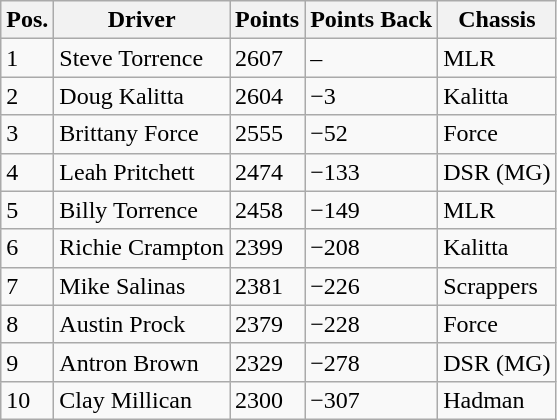<table class="wikitable">
<tr>
<th>Pos.</th>
<th>Driver</th>
<th>Points</th>
<th>Points Back</th>
<th>Chassis</th>
</tr>
<tr>
<td>1</td>
<td>Steve Torrence</td>
<td>2607</td>
<td>–</td>
<td>MLR</td>
</tr>
<tr>
<td>2</td>
<td>Doug Kalitta</td>
<td>2604</td>
<td>−3</td>
<td>Kalitta</td>
</tr>
<tr>
<td>3</td>
<td>Brittany Force</td>
<td>2555</td>
<td>−52</td>
<td>Force</td>
</tr>
<tr>
<td>4</td>
<td>Leah Pritchett</td>
<td>2474</td>
<td>−133</td>
<td>DSR (MG)</td>
</tr>
<tr>
<td>5</td>
<td>Billy Torrence</td>
<td>2458</td>
<td>−149</td>
<td>MLR</td>
</tr>
<tr>
<td>6</td>
<td>Richie Crampton</td>
<td>2399</td>
<td>−208</td>
<td>Kalitta</td>
</tr>
<tr>
<td>7</td>
<td>Mike Salinas</td>
<td>2381</td>
<td>−226</td>
<td>Scrappers</td>
</tr>
<tr>
<td>8</td>
<td>Austin Prock</td>
<td>2379</td>
<td>−228</td>
<td>Force</td>
</tr>
<tr>
<td>9</td>
<td>Antron Brown</td>
<td>2329</td>
<td>−278</td>
<td>DSR (MG)</td>
</tr>
<tr>
<td>10</td>
<td>Clay Millican</td>
<td>2300</td>
<td>−307</td>
<td>Hadman</td>
</tr>
</table>
